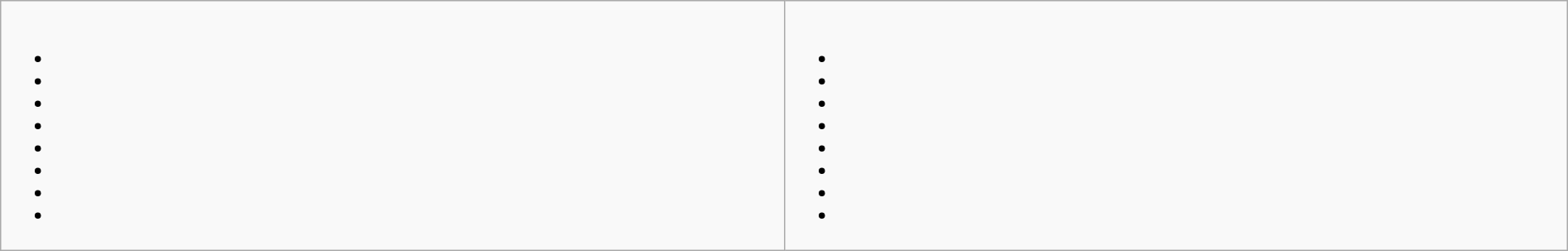<table class="wikitable sortable mw-collapsible mw-collapsed" width="100%">
<tr>
<td><br><ul><li></li><li></li><li></li><li></li><li></li><li></li><li></li><li></li></ul></td>
<td><br><ul><li></li><li></li><li></li><li></li><li></li><li></li><li></li><li></li></ul></td>
</tr>
</table>
